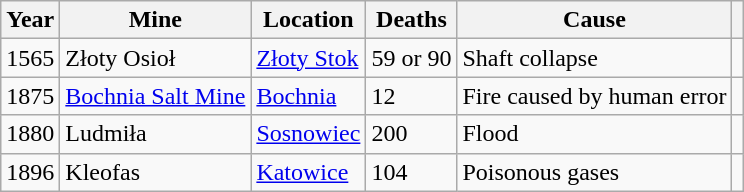<table class="wikitable sortable sotable">
<tr>
<th>Year</th>
<th>Mine</th>
<th>Location</th>
<th>Deaths</th>
<th>Cause</th>
<th></th>
</tr>
<tr>
<td>1565</td>
<td>Złoty Osioł</td>
<td><a href='#'>Złoty Stok</a></td>
<td>59 or 90</td>
<td>Shaft collapse</td>
<td></td>
</tr>
<tr>
<td>1875</td>
<td><a href='#'>Bochnia Salt Mine</a></td>
<td><a href='#'>Bochnia</a></td>
<td>12</td>
<td>Fire caused by human error</td>
<td></td>
</tr>
<tr>
<td>1880</td>
<td>Ludmiła</td>
<td><a href='#'>Sosnowiec</a></td>
<td>200</td>
<td>Flood</td>
<td></td>
</tr>
<tr>
<td>1896</td>
<td>Kleofas</td>
<td><a href='#'>Katowice</a></td>
<td>104</td>
<td>Poisonous gases</td>
<td></td>
</tr>
</table>
